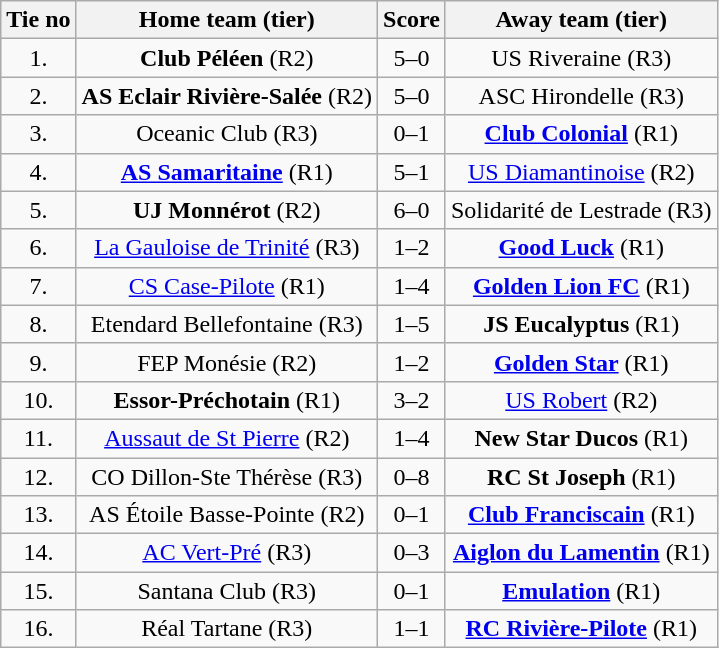<table class="wikitable" style="text-align: center">
<tr>
<th>Tie no</th>
<th>Home team (tier)</th>
<th>Score</th>
<th>Away team (tier)</th>
</tr>
<tr>
<td>1.</td>
<td> <strong>Club Péléen</strong> (R2)</td>
<td>5–0</td>
<td>US Riveraine (R3) </td>
</tr>
<tr>
<td>2.</td>
<td> <strong>AS Eclair Rivière-Salée</strong> (R2)</td>
<td>5–0</td>
<td>ASC Hirondelle (R3) </td>
</tr>
<tr>
<td>3.</td>
<td> Oceanic Club (R3)</td>
<td>0–1</td>
<td><strong><a href='#'>Club Colonial</a></strong> (R1) </td>
</tr>
<tr>
<td>4.</td>
<td> <strong><a href='#'>AS Samaritaine</a></strong> (R1)</td>
<td>5–1</td>
<td><a href='#'>US Diamantinoise</a> (R2) </td>
</tr>
<tr>
<td>5.</td>
<td> <strong>UJ Monnérot</strong> (R2)</td>
<td>6–0</td>
<td>Solidarité de Lestrade (R3) </td>
</tr>
<tr>
<td>6.</td>
<td> <a href='#'>La Gauloise de Trinité</a> (R3)</td>
<td>1–2</td>
<td><strong><a href='#'>Good Luck</a></strong> (R1) </td>
</tr>
<tr>
<td>7.</td>
<td> <a href='#'>CS Case-Pilote</a> (R1)</td>
<td>1–4</td>
<td><strong><a href='#'>Golden Lion FC</a></strong> (R1) </td>
</tr>
<tr>
<td>8.</td>
<td> Etendard Bellefontaine (R3)</td>
<td>1–5</td>
<td><strong>JS Eucalyptus</strong> (R1) </td>
</tr>
<tr>
<td>9.</td>
<td> FEP Monésie (R2)</td>
<td>1–2</td>
<td><strong><a href='#'>Golden Star</a></strong> (R1) </td>
</tr>
<tr>
<td>10.</td>
<td> <strong>Essor-Préchotain</strong> (R1)</td>
<td>3–2</td>
<td><a href='#'>US Robert</a> (R2) </td>
</tr>
<tr>
<td>11.</td>
<td> <a href='#'>Aussaut de St Pierre</a> (R2)</td>
<td>1–4</td>
<td><strong>New Star Ducos</strong> (R1) </td>
</tr>
<tr>
<td>12.</td>
<td> CO Dillon-Ste Thérèse (R3)</td>
<td>0–8</td>
<td><strong>RC St Joseph</strong> (R1) </td>
</tr>
<tr>
<td>13.</td>
<td> AS Étoile Basse-Pointe (R2)</td>
<td>0–1</td>
<td><strong><a href='#'>Club Franciscain</a></strong> (R1) </td>
</tr>
<tr>
<td>14.</td>
<td> <a href='#'>AC Vert-Pré</a> (R3)</td>
<td>0–3</td>
<td><strong><a href='#'>Aiglon du Lamentin</a></strong> (R1) </td>
</tr>
<tr>
<td>15.</td>
<td> Santana Club (R3)</td>
<td>0–1</td>
<td><strong><a href='#'>Emulation</a></strong> (R1) </td>
</tr>
<tr>
<td>16.</td>
<td> Réal Tartane (R3)</td>
<td>1–1 </td>
<td><strong><a href='#'>RC Rivière-Pilote</a></strong> (R1) </td>
</tr>
</table>
